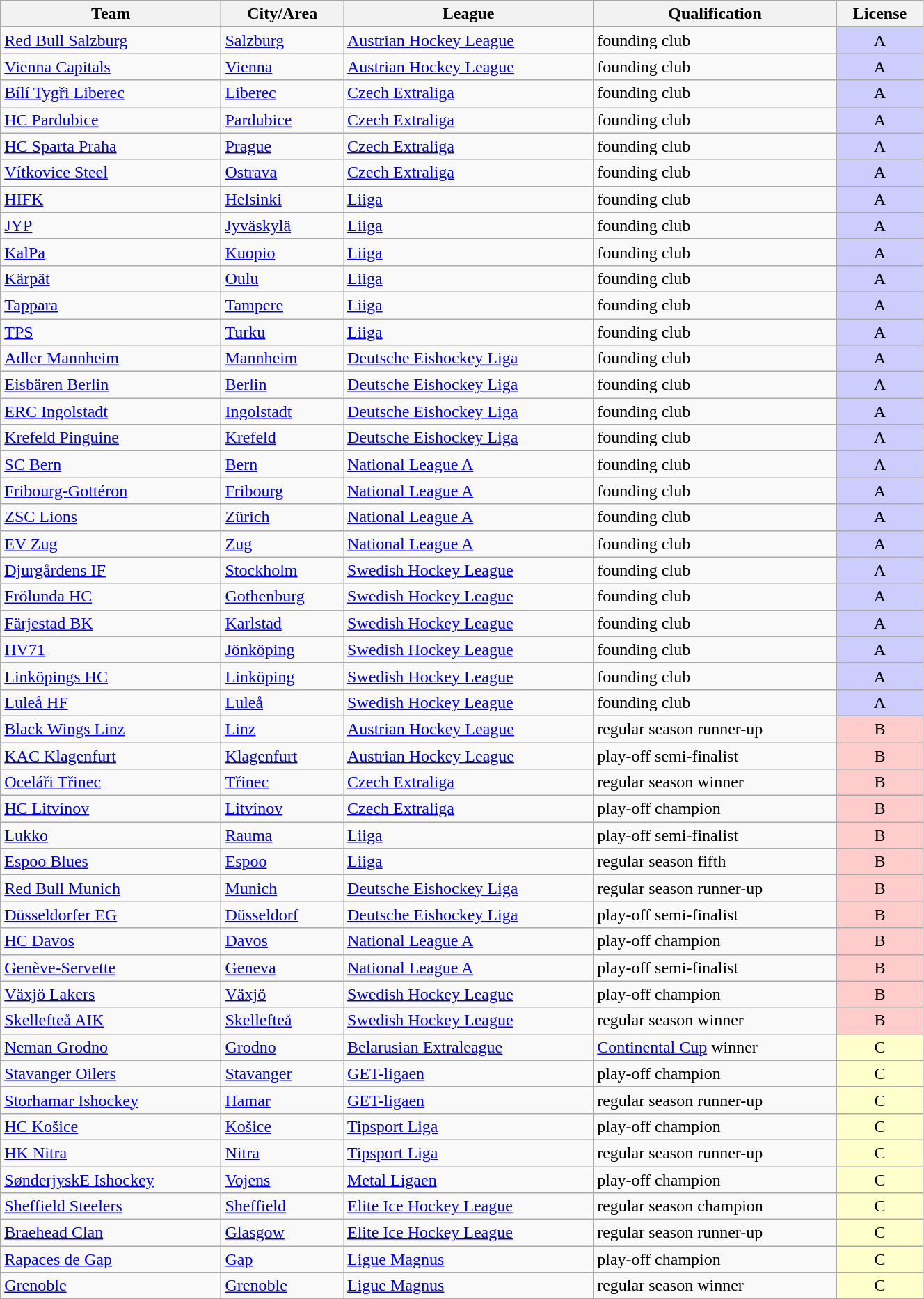<table class="wikitable sortable" style="width:70%; text-align:left">
<tr>
<th>Team</th>
<th>City/Area</th>
<th>League</th>
<th>Qualification</th>
<th>License</th>
</tr>
<tr>
<td> <a href='#'>Red Bull Salzburg</a></td>
<td><a href='#'>Salzburg</a></td>
<td><a href='#'>Austrian Hockey League</a></td>
<td>founding club</td>
<td style="background-color: #CCCCFF; text-align: center;">A</td>
</tr>
<tr>
<td> <a href='#'>Vienna Capitals</a></td>
<td><a href='#'>Vienna</a></td>
<td><a href='#'>Austrian Hockey League</a></td>
<td>founding club</td>
<td style="background-color: #CCCCFF; text-align: center;">A</td>
</tr>
<tr>
<td> <a href='#'>Bílí Tygři Liberec</a></td>
<td><a href='#'>Liberec</a></td>
<td><a href='#'>Czech Extraliga</a></td>
<td>founding club</td>
<td style="background-color: #CCCCFF; text-align: center;">A</td>
</tr>
<tr>
<td> <a href='#'>HC Pardubice</a></td>
<td><a href='#'>Pardubice</a></td>
<td><a href='#'>Czech Extraliga</a></td>
<td>founding club</td>
<td style="background-color: #CCCCFF; text-align: center;">A</td>
</tr>
<tr>
<td> <a href='#'>HC Sparta Praha</a></td>
<td><a href='#'>Prague</a></td>
<td><a href='#'>Czech Extraliga</a></td>
<td>founding club</td>
<td style="background-color: #CCCCFF; text-align: center;">A</td>
</tr>
<tr>
<td> <a href='#'>Vítkovice Steel</a></td>
<td><a href='#'>Ostrava</a></td>
<td><a href='#'>Czech Extraliga</a></td>
<td>founding club</td>
<td style="background-color: #CCCCFF; text-align: center;">A</td>
</tr>
<tr>
<td> <a href='#'>HIFK</a></td>
<td><a href='#'>Helsinki</a></td>
<td><a href='#'>Liiga</a></td>
<td>founding club</td>
<td style="background-color: #CCCCFF; text-align: center;">A</td>
</tr>
<tr>
<td> <a href='#'>JYP</a></td>
<td><a href='#'>Jyväskylä</a></td>
<td><a href='#'>Liiga</a></td>
<td>founding club</td>
<td style="background-color: #CCCCFF; text-align: center;">A</td>
</tr>
<tr>
<td> <a href='#'>KalPa</a></td>
<td><a href='#'>Kuopio</a></td>
<td><a href='#'>Liiga</a></td>
<td>founding club</td>
<td style="background-color: #CCCCFF; text-align: center;">A</td>
</tr>
<tr>
<td> <a href='#'>Kärpät</a></td>
<td><a href='#'>Oulu</a></td>
<td><a href='#'>Liiga</a></td>
<td>founding club</td>
<td style="background-color: #CCCCFF; text-align: center;">A</td>
</tr>
<tr>
<td> <a href='#'>Tappara</a></td>
<td><a href='#'>Tampere</a></td>
<td><a href='#'>Liiga</a></td>
<td>founding club</td>
<td style="background-color: #CCCCFF; text-align: center;">A</td>
</tr>
<tr>
<td> <a href='#'>TPS</a></td>
<td><a href='#'>Turku</a></td>
<td><a href='#'>Liiga</a></td>
<td>founding club</td>
<td style="background-color: #CCCCFF; text-align: center;">A</td>
</tr>
<tr>
<td> <a href='#'>Adler Mannheim</a></td>
<td><a href='#'>Mannheim</a></td>
<td><a href='#'>Deutsche Eishockey Liga</a></td>
<td>founding club</td>
<td style="background-color: #CCCCFF; text-align: center;">A</td>
</tr>
<tr>
<td> <a href='#'>Eisbären Berlin</a></td>
<td><a href='#'>Berlin</a></td>
<td><a href='#'>Deutsche Eishockey Liga</a></td>
<td>founding club</td>
<td style="background-color: #CCCCFF; text-align: center;">A</td>
</tr>
<tr>
<td> <a href='#'>ERC Ingolstadt</a></td>
<td><a href='#'>Ingolstadt</a></td>
<td><a href='#'>Deutsche Eishockey Liga</a></td>
<td>founding club</td>
<td style="background-color: #CCCCFF; text-align: center;">A</td>
</tr>
<tr>
<td> <a href='#'>Krefeld Pinguine</a></td>
<td><a href='#'>Krefeld</a></td>
<td><a href='#'>Deutsche Eishockey Liga</a></td>
<td>founding club</td>
<td style="background-color: #CCCCFF; text-align: center;">A</td>
</tr>
<tr>
<td> <a href='#'>SC Bern</a></td>
<td><a href='#'>Bern</a></td>
<td><a href='#'>National League A</a></td>
<td>founding club</td>
<td style="background-color: #CCCCFF; text-align: center;">A</td>
</tr>
<tr>
<td> <a href='#'>Fribourg-Gottéron</a></td>
<td><a href='#'>Fribourg</a></td>
<td><a href='#'>National League A</a></td>
<td>founding club</td>
<td style="background-color: #CCCCFF; text-align: center;">A</td>
</tr>
<tr>
<td> <a href='#'>ZSC Lions</a></td>
<td><a href='#'>Zürich</a></td>
<td><a href='#'>National League A</a></td>
<td>founding club</td>
<td style="background-color: #CCCCFF; text-align: center;">A</td>
</tr>
<tr>
<td> <a href='#'>EV Zug</a></td>
<td><a href='#'>Zug</a></td>
<td><a href='#'>National League A</a></td>
<td>founding club</td>
<td style="background-color: #CCCCFF; text-align: center;">A</td>
</tr>
<tr>
<td> <a href='#'>Djurgårdens IF</a></td>
<td><a href='#'>Stockholm</a></td>
<td><a href='#'>Swedish Hockey League</a></td>
<td>founding club</td>
<td style="background-color: #CCCCFF; text-align: center;">A</td>
</tr>
<tr>
<td> <a href='#'>Frölunda HC</a></td>
<td><a href='#'>Gothenburg</a></td>
<td><a href='#'>Swedish Hockey League</a></td>
<td>founding club</td>
<td style="background-color: #CCCCFF; text-align: center;">A</td>
</tr>
<tr>
<td> <a href='#'>Färjestad BK</a></td>
<td><a href='#'>Karlstad</a></td>
<td><a href='#'>Swedish Hockey League</a></td>
<td>founding club</td>
<td style="background-color: #CCCCFF; text-align: center;">A</td>
</tr>
<tr>
<td> <a href='#'>HV71</a></td>
<td><a href='#'>Jönköping</a></td>
<td><a href='#'>Swedish Hockey League</a></td>
<td>founding club</td>
<td style="background-color: #CCCCFF; text-align: center;">A</td>
</tr>
<tr>
<td> <a href='#'>Linköpings HC</a></td>
<td><a href='#'>Linköping</a></td>
<td><a href='#'>Swedish Hockey League</a></td>
<td>founding club</td>
<td style="background-color: #CCCCFF; text-align: center;">A</td>
</tr>
<tr>
<td> <a href='#'>Luleå HF</a></td>
<td><a href='#'>Luleå</a></td>
<td><a href='#'>Swedish Hockey League</a></td>
<td>founding club</td>
<td style="background-color: #CCCCFF; text-align: center;">A</td>
</tr>
<tr>
<td> <a href='#'>Black Wings Linz</a></td>
<td><a href='#'>Linz</a></td>
<td><a href='#'>Austrian Hockey League</a></td>
<td>regular season runner-up</td>
<td style="background-color: #FFCCCC; text-align: center;">B</td>
</tr>
<tr>
<td> <a href='#'>KAC Klagenfurt</a></td>
<td><a href='#'>Klagenfurt</a></td>
<td><a href='#'>Austrian Hockey League</a></td>
<td>play-off semi-finalist</td>
<td style="background-color: #FFCCCC; text-align: center;">B</td>
</tr>
<tr>
<td> <a href='#'>Oceláři Třinec</a></td>
<td><a href='#'>Třinec</a></td>
<td><a href='#'>Czech Extraliga</a></td>
<td>regular season winner</td>
<td style="background-color: #FFCCCC; text-align: center;">B</td>
</tr>
<tr>
<td> <a href='#'>HC Litvínov</a></td>
<td><a href='#'>Litvínov</a></td>
<td><a href='#'>Czech Extraliga</a></td>
<td>play-off champion</td>
<td style="background-color: #FFCCCC; text-align: center;">B</td>
</tr>
<tr>
<td> <a href='#'>Lukko</a></td>
<td><a href='#'>Rauma</a></td>
<td><a href='#'>Liiga</a></td>
<td>play-off semi-finalist</td>
<td style="background-color: #FFCCCC; text-align: center;">B</td>
</tr>
<tr>
<td> <a href='#'>Espoo Blues</a></td>
<td><a href='#'>Espoo</a></td>
<td><a href='#'>Liiga</a></td>
<td>regular season fifth </td>
<td style="background-color: #FFCCCC; text-align: center;">B</td>
</tr>
<tr>
<td> <a href='#'>Red Bull Munich</a></td>
<td><a href='#'>Munich</a></td>
<td><a href='#'>Deutsche Eishockey Liga</a></td>
<td>regular season runner-up</td>
<td style="background-color: #FFCCCC; text-align: center;">B</td>
</tr>
<tr>
<td> <a href='#'>Düsseldorfer EG</a></td>
<td><a href='#'>Düsseldorf</a></td>
<td><a href='#'>Deutsche Eishockey Liga</a></td>
<td>play-off semi-finalist</td>
<td style="background-color: #FFCCCC; text-align: center;">B</td>
</tr>
<tr>
<td> <a href='#'>HC Davos</a></td>
<td><a href='#'>Davos</a></td>
<td><a href='#'>National League A</a></td>
<td>play-off champion</td>
<td style="background-color: #FFCCCC; text-align: center;">B</td>
</tr>
<tr>
<td> <a href='#'>Genève-Servette</a></td>
<td><a href='#'>Geneva</a></td>
<td><a href='#'>National League A</a></td>
<td>play-off semi-finalist</td>
<td style="background-color: #FFCCCC; text-align: center;">B</td>
</tr>
<tr>
<td> <a href='#'>Växjö Lakers</a></td>
<td><a href='#'>Växjö</a></td>
<td><a href='#'>Swedish Hockey League</a></td>
<td>play-off champion</td>
<td style="background-color: #FFCCCC; text-align: center;">B</td>
</tr>
<tr>
<td> <a href='#'>Skellefteå AIK</a></td>
<td><a href='#'>Skellefteå</a></td>
<td><a href='#'>Swedish Hockey League</a></td>
<td>regular season winner</td>
<td style="background-color: #FFCCCC; text-align: center;">B</td>
</tr>
<tr>
<td> <a href='#'>Neman Grodno</a></td>
<td><a href='#'>Grodno</a></td>
<td><a href='#'>Belarusian Extraleague</a></td>
<td><a href='#'>Continental Cup</a> winner</td>
<td style="background-color: #FFFFCC; text-align: center;">C</td>
</tr>
<tr>
<td> <a href='#'>Stavanger Oilers</a></td>
<td><a href='#'>Stavanger</a></td>
<td><a href='#'>GET-ligaen</a></td>
<td>play-off champion</td>
<td style="background-color: #FFFFCC; text-align: center;">C</td>
</tr>
<tr>
<td> <a href='#'>Storhamar Ishockey</a></td>
<td><a href='#'>Hamar</a></td>
<td><a href='#'>GET-ligaen</a></td>
<td>regular season runner-up</td>
<td style="background-color: #FFFFCC; text-align: center;">C</td>
</tr>
<tr>
<td> <a href='#'>HC Košice</a></td>
<td><a href='#'>Košice</a></td>
<td><a href='#'>Tipsport Liga</a></td>
<td>play-off champion</td>
<td style="background-color: #FFFFCC; text-align: center;">C</td>
</tr>
<tr>
<td> <a href='#'>HK Nitra</a></td>
<td><a href='#'>Nitra</a></td>
<td><a href='#'>Tipsport Liga</a></td>
<td>regular season runner-up</td>
<td style="background-color: #FFFFCC; text-align: center;">C</td>
</tr>
<tr>
<td> <a href='#'>SønderjyskE Ishockey</a></td>
<td><a href='#'>Vojens</a></td>
<td><a href='#'>Metal Ligaen</a></td>
<td>play-off champion</td>
<td style="background-color: #FFFFCC; text-align: center;">C</td>
</tr>
<tr>
<td> <a href='#'>Sheffield Steelers</a></td>
<td><a href='#'>Sheffield</a></td>
<td><a href='#'>Elite Ice Hockey League</a></td>
<td>regular season champion</td>
<td style="background-color: #FFFFCC; text-align: center;">C</td>
</tr>
<tr>
<td> <a href='#'>Braehead Clan</a></td>
<td><a href='#'>Glasgow</a></td>
<td><a href='#'>Elite Ice Hockey League</a></td>
<td>regular season runner-up</td>
<td style="background-color: #FFFFCC; text-align: center;">C</td>
</tr>
<tr>
<td> <a href='#'>Rapaces de Gap</a></td>
<td><a href='#'>Gap</a></td>
<td><a href='#'>Ligue Magnus</a></td>
<td>play-off champion</td>
<td style="background-color: #FFFFCC; text-align: center;">C</td>
</tr>
<tr>
<td> <a href='#'>Grenoble</a></td>
<td><a href='#'>Grenoble</a></td>
<td><a href='#'>Ligue Magnus</a></td>
<td>regular season winner</td>
<td style="background-color: #FFFFCC; text-align: center;">C</td>
</tr>
</table>
